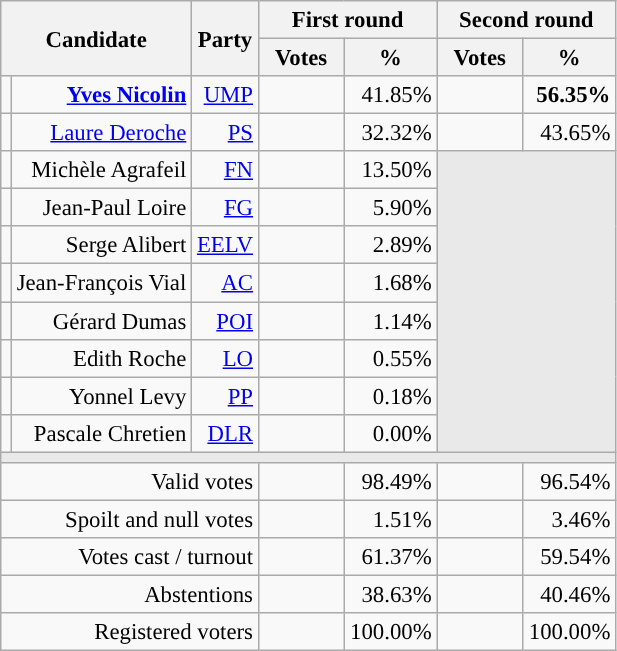<table class="wikitable" style="text-align:right;font-size:95%;">
<tr>
<th rowspan=2 colspan=2>Candidate</th>
<th rowspan=2 colspan=1>Party</th>
<th colspan=2>First round</th>
<th colspan=2>Second round</th>
</tr>
<tr>
<th style="width:50px;">Votes</th>
<th style="width:55px;">%</th>
<th style="width:50px;">Votes</th>
<th style="width:55px;">%</th>
</tr>
<tr>
<td style="color:inherit;background-color:"></td>
<td><strong><a href='#'>Yves Nicolin</a></strong></td>
<td><a href='#'>UMP</a></td>
<td></td>
<td>41.85%</td>
<td><strong></strong></td>
<td><strong>56.35%</strong></td>
</tr>
<tr>
<td style="color:inherit;background-color:"></td>
<td><a href='#'>Laure Deroche</a></td>
<td><a href='#'>PS</a></td>
<td></td>
<td>32.32%</td>
<td></td>
<td>43.65%</td>
</tr>
<tr>
<td style="color:inherit;background-color:"></td>
<td>Michèle Agrafeil</td>
<td><a href='#'>FN</a></td>
<td></td>
<td>13.50%</td>
<td colspan=7 rowspan=8 style="background-color:#E9E9E9;"></td>
</tr>
<tr>
<td style="color:inherit;background-color:"></td>
<td>Jean-Paul Loire</td>
<td><a href='#'>FG</a></td>
<td></td>
<td>5.90%</td>
</tr>
<tr>
<td style="color:inherit;background-color:"></td>
<td>Serge Alibert</td>
<td><a href='#'>EELV</a></td>
<td></td>
<td>2.89%</td>
</tr>
<tr>
<td style="color:inherit;background-color:"></td>
<td>Jean-François Vial</td>
<td><a href='#'>AC</a></td>
<td></td>
<td>1.68%</td>
</tr>
<tr>
<td style="color:inherit;background-color:"></td>
<td>Gérard Dumas</td>
<td><a href='#'>POI</a></td>
<td></td>
<td>1.14%</td>
</tr>
<tr>
<td style="color:inherit;background-color:"></td>
<td>Edith Roche</td>
<td><a href='#'>LO</a></td>
<td></td>
<td>0.55%</td>
</tr>
<tr>
<td style="color:inherit;background-color:"></td>
<td>Yonnel Levy</td>
<td><a href='#'>PP</a></td>
<td></td>
<td>0.18%</td>
</tr>
<tr>
<td style="color:inherit;background-color:"></td>
<td>Pascale Chretien</td>
<td><a href='#'>DLR</a></td>
<td></td>
<td>0.00%</td>
</tr>
<tr>
<td colspan=7 style="background-color:#E9E9E9;"></td>
</tr>
<tr>
<td colspan=3>Valid votes</td>
<td></td>
<td>98.49%</td>
<td></td>
<td>96.54%</td>
</tr>
<tr>
<td colspan=3>Spoilt and null votes</td>
<td></td>
<td>1.51%</td>
<td></td>
<td>3.46%</td>
</tr>
<tr>
<td colspan=3>Votes cast / turnout</td>
<td></td>
<td>61.37%</td>
<td></td>
<td>59.54%</td>
</tr>
<tr>
<td colspan=3>Abstentions</td>
<td></td>
<td>38.63%</td>
<td></td>
<td>40.46%</td>
</tr>
<tr>
<td colspan=3>Registered voters</td>
<td></td>
<td>100.00%</td>
<td></td>
<td>100.00%</td>
</tr>
</table>
